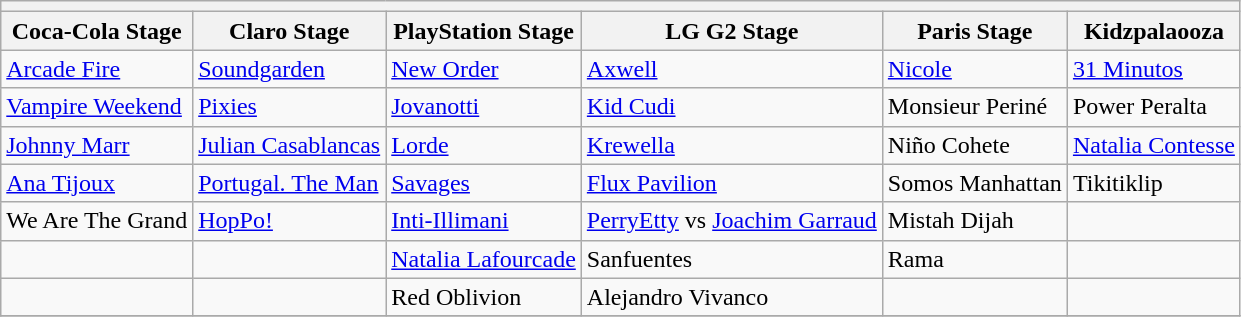<table class="wikitable">
<tr>
<th colspan="6"></th>
</tr>
<tr>
<th>Coca-Cola Stage</th>
<th>Claro Stage</th>
<th>PlayStation Stage</th>
<th>LG G2 Stage</th>
<th>Paris Stage</th>
<th>Kidzpalaooza</th>
</tr>
<tr>
<td><a href='#'>Arcade Fire</a></td>
<td><a href='#'>Soundgarden</a></td>
<td><a href='#'>New Order</a></td>
<td><a href='#'>Axwell</a></td>
<td><a href='#'>Nicole</a></td>
<td><a href='#'>31 Minutos</a></td>
</tr>
<tr>
<td><a href='#'>Vampire Weekend</a></td>
<td><a href='#'>Pixies</a></td>
<td><a href='#'>Jovanotti</a></td>
<td><a href='#'>Kid Cudi</a></td>
<td>Monsieur Periné</td>
<td>Power Peralta</td>
</tr>
<tr>
<td><a href='#'>Johnny Marr</a></td>
<td><a href='#'>Julian Casablancas</a></td>
<td><a href='#'>Lorde</a></td>
<td><a href='#'>Krewella</a></td>
<td>Niño Cohete</td>
<td><a href='#'>Natalia Contesse</a></td>
</tr>
<tr>
<td><a href='#'>Ana Tijoux</a></td>
<td><a href='#'>Portugal. The Man</a></td>
<td><a href='#'>Savages</a></td>
<td><a href='#'>Flux Pavilion</a></td>
<td>Somos Manhattan</td>
<td>Tikitiklip</td>
</tr>
<tr>
<td>We Are The Grand</td>
<td><a href='#'>HopPo!</a></td>
<td><a href='#'>Inti-Illimani</a></td>
<td><a href='#'>PerryEtty</a> vs <a href='#'>Joachim Garraud</a></td>
<td>Mistah Dijah</td>
<td></td>
</tr>
<tr>
<td></td>
<td></td>
<td><a href='#'>Natalia Lafourcade</a></td>
<td>Sanfuentes</td>
<td>Rama</td>
<td></td>
</tr>
<tr>
<td></td>
<td></td>
<td>Red Oblivion</td>
<td>Alejandro Vivanco</td>
<td></td>
<td></td>
</tr>
<tr>
</tr>
</table>
